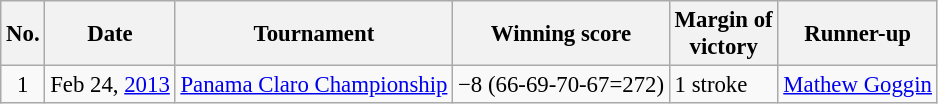<table class="wikitable" style="font-size:95%;">
<tr>
<th>No.</th>
<th>Date</th>
<th>Tournament</th>
<th>Winning score</th>
<th>Margin of<br>victory</th>
<th>Runner-up</th>
</tr>
<tr>
<td align=center>1</td>
<td align=right>Feb 24, <a href='#'>2013</a></td>
<td><a href='#'>Panama Claro Championship</a></td>
<td>−8 (66-69-70-67=272)</td>
<td>1 stroke</td>
<td> <a href='#'>Mathew Goggin</a></td>
</tr>
</table>
